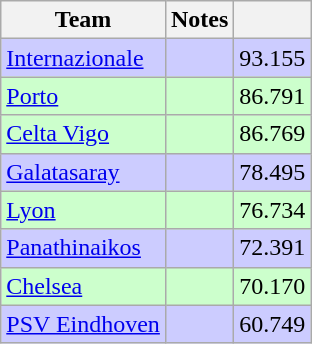<table class="wikitable" style="float:left; margin-right:1em">
<tr>
<th>Team</th>
<th>Notes</th>
<th></th>
</tr>
<tr bgcolor=#ccccff>
<td> <a href='#'>Internazionale</a></td>
<td></td>
<td align=right>93.155</td>
</tr>
<tr bgcolor=#ccffcc>
<td> <a href='#'>Porto</a></td>
<td></td>
<td align=right>86.791</td>
</tr>
<tr bgcolor=#ccffcc>
<td> <a href='#'>Celta Vigo</a></td>
<td></td>
<td align=right>86.769</td>
</tr>
<tr bgcolor=#ccccff>
<td> <a href='#'>Galatasaray</a></td>
<td></td>
<td align=right>78.495</td>
</tr>
<tr bgcolor=#ccffcc>
<td> <a href='#'>Lyon</a></td>
<td></td>
<td align=right>76.734</td>
</tr>
<tr bgcolor=#ccccff>
<td> <a href='#'>Panathinaikos</a></td>
<td></td>
<td align=right>72.391</td>
</tr>
<tr bgcolor=#ccffcc>
<td> <a href='#'>Chelsea</a></td>
<td></td>
<td align=right>70.170</td>
</tr>
<tr bgcolor=#ccccff>
<td> <a href='#'>PSV Eindhoven</a></td>
<td></td>
<td align=right>60.749</td>
</tr>
</table>
